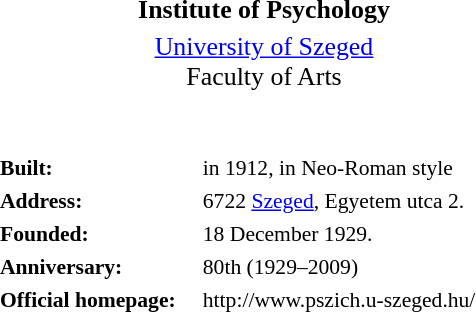<table id="toc" style="float: right; margin-left: 1em; width: 25em; font-size: 90%; clear: right;" cellspacing="3">
<tr>
<td colspan="2" style="text-align: center; font-size: larger;"><strong>Institute of Psychology</strong></td>
</tr>
<tr>
<td colspan="2" style="text-align: center; font-size: larger"><a href='#'>University of Szeged</a><br>Faculty of Arts</td>
</tr>
<tr>
<td colspan="2"></td>
</tr>
<tr>
<td colspan="2" style="padding: 1em 0; text-align: center;"></td>
</tr>
<tr style="vertical-align: top;">
<td><strong>Built:</strong></td>
<td style="padding-right: 1em;">in 1912, in Neo-Roman style</td>
</tr>
<tr style="vertical-align: top;">
<td><strong>Address:</strong></td>
<td style="padding-right: 1em;">6722 <a href='#'>Szeged</a>, Egyetem utca 2.</td>
</tr>
<tr style="vertical-align: top;">
<td><strong>Founded: </strong></td>
<td style="padding-right: 1em;">18 December 1929.</td>
</tr>
<tr style="vertical-align: top;">
<td><strong>Anniversary:</strong></td>
<td style="padding-right: 1em;">80th (1929–2009)</td>
</tr>
<tr style="vertical-align: top;">
<td><strong>Official homepage:</strong></td>
<td style="padding-right: 1em;">http://www.pszich.u-szeged.hu/</td>
</tr>
</table>
